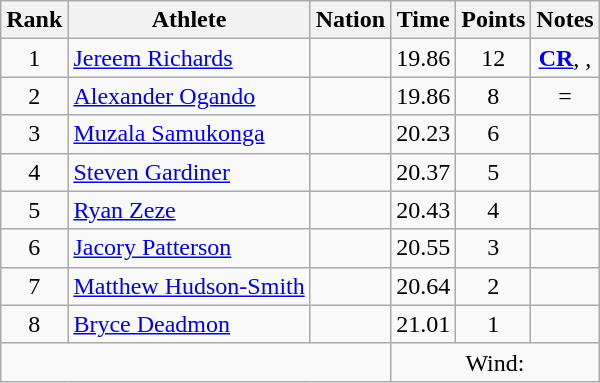<table class="wikitable mw-datatable sortable" style="text-align:center;">
<tr>
<th scope="col" style="width: 10px;">Rank</th>
<th scope="col">Athlete</th>
<th scope="col">Nation</th>
<th scope="col">Time</th>
<th scope="col">Points</th>
<th scope="col">Notes</th>
</tr>
<tr>
<td>1</td>
<td align="left"><a href='#'>Jereem Richards</a> </td>
<td align="left"></td>
<td>19.86</td>
<td>12</td>
<td><strong><a href='#'>CR</a></strong>, , </td>
</tr>
<tr>
<td>2</td>
<td align="left"><a href='#'>Alexander Ogando</a> </td>
<td align="left"></td>
<td>19.86</td>
<td>8</td>
<td>=</td>
</tr>
<tr>
<td>3</td>
<td align="left"><a href='#'>Muzala Samukonga</a> </td>
<td align="left"></td>
<td>20.23</td>
<td>6</td>
<td></td>
</tr>
<tr>
<td>4</td>
<td align="left"><a href='#'>Steven Gardiner</a> </td>
<td align="left"></td>
<td>20.37</td>
<td>5</td>
<td></td>
</tr>
<tr>
<td>5</td>
<td align="left"><a href='#'>Ryan Zeze</a> </td>
<td align="left"></td>
<td>20.43</td>
<td>4</td>
<td></td>
</tr>
<tr>
<td>6</td>
<td align="left"><a href='#'>Jacory Patterson</a> </td>
<td align="left"></td>
<td>20.55</td>
<td>3</td>
<td></td>
</tr>
<tr>
<td>7</td>
<td align="left"><a href='#'>Matthew Hudson-Smith</a> </td>
<td align="left"></td>
<td>20.64</td>
<td>2</td>
<td></td>
</tr>
<tr>
<td>8</td>
<td align="left"><a href='#'>Bryce Deadmon</a> </td>
<td align="left"></td>
<td>21.01</td>
<td>1</td>
<td></td>
</tr>
<tr class="sortbottom">
<td colspan="3"></td>
<td colspan="3">Wind: </td>
</tr>
</table>
